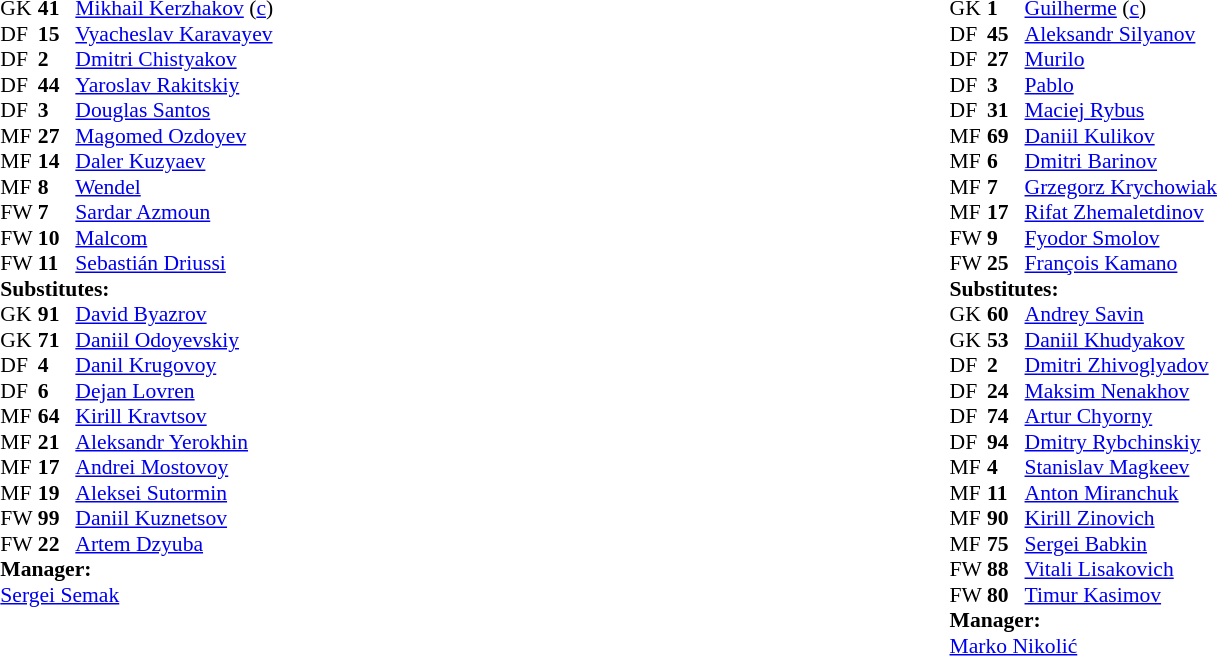<table width="100%">
<tr>
<td valign="top" width="50%" align=center><br><table style="font-size: 90%" cellspacing="0" cellpadding="0" align=center>
<tr>
<td colspan="4"></td>
</tr>
<tr>
<th width=25></th>
<th width=25></th>
</tr>
<tr>
<td>GK</td>
<td><strong>41</strong></td>
<td> <a href='#'>Mikhail Kerzhakov</a> (<a href='#'>c</a>)</td>
</tr>
<tr>
<td>DF</td>
<td><strong>15</strong></td>
<td> <a href='#'>Vyacheslav Karavayev</a></td>
</tr>
<tr>
<td>DF</td>
<td><strong>2</strong></td>
<td> <a href='#'>Dmitri Chistyakov</a></td>
</tr>
<tr>
<td>DF</td>
<td><strong>44</strong></td>
<td> <a href='#'>Yaroslav Rakitskiy</a></td>
<td></td>
<td></td>
</tr>
<tr>
<td>DF</td>
<td><strong>3</strong></td>
<td> <a href='#'>Douglas Santos</a></td>
</tr>
<tr>
<td>MF</td>
<td><strong>27</strong></td>
<td> <a href='#'>Magomed Ozdoyev</a></td>
</tr>
<tr>
<td>MF</td>
<td><strong>14</strong></td>
<td> <a href='#'>Daler Kuzyaev</a></td>
<td></td>
<td></td>
</tr>
<tr>
<td>MF</td>
<td><strong>8</strong></td>
<td> <a href='#'>Wendel</a></td>
<td></td>
<td></td>
</tr>
<tr>
<td>FW</td>
<td><strong>7 </strong></td>
<td> <a href='#'>Sardar Azmoun</a></td>
<td></td>
<td></td>
</tr>
<tr>
<td>FW</td>
<td><strong>10</strong></td>
<td> <a href='#'>Malcom</a></td>
</tr>
<tr>
<td>FW</td>
<td><strong>11</strong></td>
<td> <a href='#'>Sebastián Driussi</a></td>
<td></td>
<td></td>
</tr>
<tr>
<td colspan=3><strong>Substitutes:</strong></td>
</tr>
<tr>
<td>GK</td>
<td><strong>91</strong></td>
<td> <a href='#'>David Byazrov</a></td>
</tr>
<tr>
<td>GK</td>
<td><strong>71</strong></td>
<td> <a href='#'>Daniil Odoyevskiy</a></td>
</tr>
<tr>
<td>DF</td>
<td><strong>4</strong></td>
<td> <a href='#'>Danil Krugovoy</a></td>
</tr>
<tr>
<td>DF</td>
<td><strong>6</strong></td>
<td> <a href='#'>Dejan Lovren</a></td>
<td></td>
<td></td>
</tr>
<tr>
<td>MF</td>
<td><strong>64</strong></td>
<td> <a href='#'>Kirill Kravtsov</a></td>
<td></td>
<td></td>
</tr>
<tr>
<td>MF</td>
<td><strong>21</strong></td>
<td> <a href='#'>Aleksandr Yerokhin</a></td>
<td></td>
<td></td>
</tr>
<tr>
<td>MF</td>
<td><strong>17</strong></td>
<td> <a href='#'>Andrei Mostovoy</a></td>
<td></td>
<td></td>
</tr>
<tr>
<td>MF</td>
<td><strong>19</strong></td>
<td> <a href='#'>Aleksei Sutormin</a></td>
</tr>
<tr>
<td>FW</td>
<td><strong>99</strong></td>
<td> <a href='#'>Daniil Kuznetsov</a></td>
</tr>
<tr>
<td>FW</td>
<td><strong>22</strong></td>
<td> <a href='#'>Artem Dzyuba</a></td>
<td></td>
<td></td>
</tr>
<tr>
<td colspan=3><strong>Manager:</strong></td>
</tr>
<tr>
<td colspan=4> <a href='#'>Sergei Semak</a></td>
</tr>
<tr>
</tr>
</table>
</td>
<td valign="top" width="50%"><br><table style="font-size: 90%" cellspacing="0" cellpadding="0" align=center>
<tr>
<td colspan="4"></td>
</tr>
<tr>
<th width=25></th>
<th width=25></th>
</tr>
<tr>
<td>GK</td>
<td><strong>1 </strong></td>
<td> <a href='#'>Guilherme</a> (<a href='#'>c</a>)</td>
</tr>
<tr>
<td>DF</td>
<td><strong>45</strong></td>
<td> <a href='#'>Aleksandr Silyanov</a></td>
<td></td>
<td></td>
</tr>
<tr>
<td>DF</td>
<td><strong>27</strong></td>
<td> <a href='#'>Murilo</a></td>
</tr>
<tr>
<td>DF</td>
<td><strong>3</strong></td>
<td> <a href='#'>Pablo</a></td>
</tr>
<tr>
<td>DF</td>
<td><strong>31</strong></td>
<td> <a href='#'>Maciej Rybus</a></td>
</tr>
<tr>
<td>MF</td>
<td><strong>69</strong></td>
<td> <a href='#'>Daniil Kulikov</a></td>
</tr>
<tr>
<td>MF</td>
<td><strong>6</strong></td>
<td> <a href='#'>Dmitri Barinov</a></td>
<td></td>
<td></td>
</tr>
<tr>
<td>MF</td>
<td><strong>7</strong></td>
<td> <a href='#'>Grzegorz Krychowiak</a></td>
<td></td>
<td></td>
</tr>
<tr>
<td>MF</td>
<td><strong>17</strong></td>
<td> <a href='#'>Rifat Zhemaletdinov</a></td>
<td></td>
<td></td>
</tr>
<tr>
<td>FW</td>
<td><strong>9</strong></td>
<td> <a href='#'>Fyodor Smolov</a></td>
<td></td>
<td></td>
</tr>
<tr>
<td>FW</td>
<td><strong>25</strong></td>
<td> <a href='#'>François Kamano</a></td>
</tr>
<tr>
<td colspan=3><strong>Substitutes:</strong></td>
</tr>
<tr>
<td>GK</td>
<td><strong>60</strong></td>
<td> <a href='#'>Andrey Savin</a></td>
</tr>
<tr>
<td>GK</td>
<td><strong>53</strong></td>
<td> <a href='#'>Daniil Khudyakov</a></td>
</tr>
<tr>
<td>DF</td>
<td><strong>2</strong></td>
<td> <a href='#'>Dmitri Zhivoglyadov</a></td>
<td></td>
<td></td>
</tr>
<tr>
<td>DF</td>
<td><strong>24</strong></td>
<td> <a href='#'>Maksim Nenakhov</a></td>
</tr>
<tr>
<td>DF</td>
<td><strong>74</strong></td>
<td> <a href='#'>Artur Chyorny</a></td>
</tr>
<tr>
<td>DF</td>
<td><strong>94</strong></td>
<td> <a href='#'>Dmitry Rybchinskiy</a></td>
<td></td>
<td></td>
</tr>
<tr>
<td>MF</td>
<td><strong>4</strong></td>
<td> <a href='#'>Stanislav Magkeev</a></td>
</tr>
<tr>
<td>MF</td>
<td><strong>11</strong></td>
<td> <a href='#'>Anton Miranchuk</a></td>
<td></td>
<td></td>
</tr>
<tr>
<td>MF</td>
<td><strong>90</strong></td>
<td> <a href='#'>Kirill Zinovich</a></td>
</tr>
<tr>
<td>MF</td>
<td><strong>75</strong></td>
<td> <a href='#'>Sergei Babkin</a></td>
<td></td>
<td></td>
</tr>
<tr>
<td>FW</td>
<td><strong>88</strong></td>
<td> <a href='#'>Vitali Lisakovich</a></td>
<td></td>
<td></td>
</tr>
<tr>
<td>FW</td>
<td><strong>80</strong></td>
<td> <a href='#'>Timur Kasimov</a></td>
</tr>
<tr>
<td colspan=3><strong>Manager:</strong></td>
</tr>
<tr>
<td colspan=4> <a href='#'>Marko Nikolić</a></td>
</tr>
<tr>
</tr>
</table>
</td>
</tr>
<tr>
</tr>
</table>
